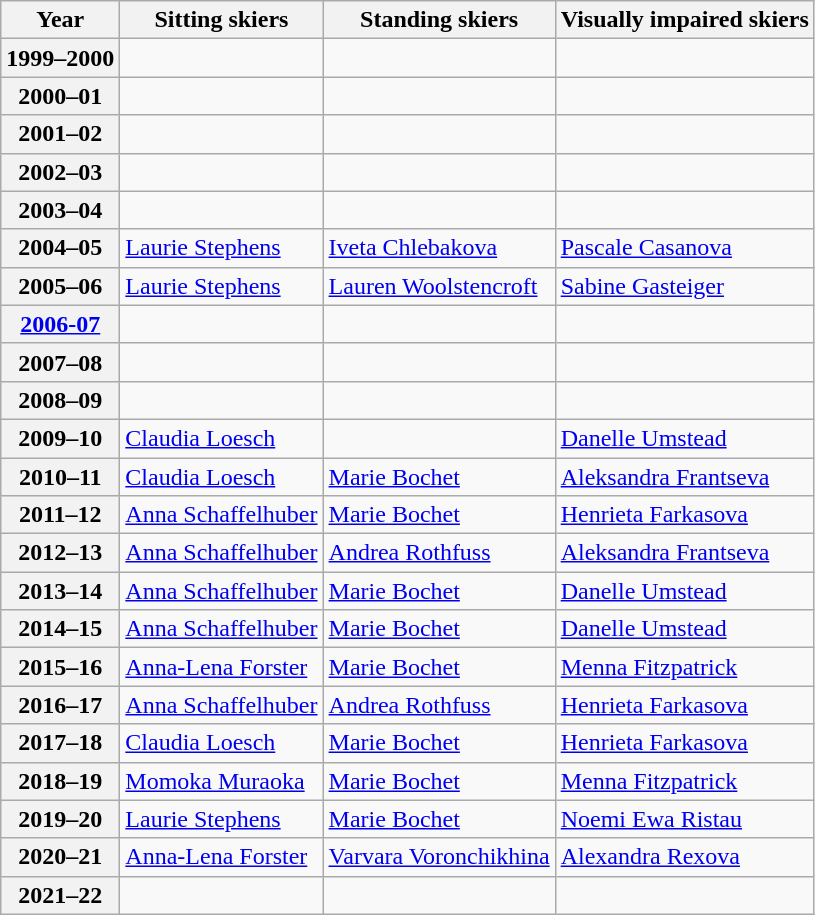<table class="wikitable">
<tr>
<th>Year</th>
<th>Sitting skiers</th>
<th>Standing skiers</th>
<th>Visually impaired skiers</th>
</tr>
<tr>
<th>1999–2000</th>
<td></td>
<td></td>
<td></td>
</tr>
<tr>
<th>2000–01</th>
<td></td>
<td></td>
<td></td>
</tr>
<tr>
<th>2001–02</th>
<td></td>
<td></td>
<td></td>
</tr>
<tr>
<th>2002–03</th>
<td></td>
<td></td>
<td></td>
</tr>
<tr>
<th>2003–04</th>
<td></td>
<td></td>
<td></td>
</tr>
<tr>
<th>2004–05</th>
<td> <a href='#'>Laurie Stephens</a></td>
<td> <a href='#'>Iveta Chlebakova</a></td>
<td> <a href='#'>Pascale Casanova</a></td>
</tr>
<tr>
<th>2005–06</th>
<td> <a href='#'>Laurie Stephens</a></td>
<td> <a href='#'>Lauren Woolstencroft</a></td>
<td> <a href='#'>Sabine Gasteiger</a></td>
</tr>
<tr>
<th><a href='#'>2006-07</a></th>
<td></td>
<td></td>
<td></td>
</tr>
<tr>
<th>2007–08</th>
<td></td>
<td></td>
<td></td>
</tr>
<tr>
<th>2008–09</th>
<td></td>
<td></td>
<td></td>
</tr>
<tr>
<th>2009–10</th>
<td> <a href='#'>Claudia Loesch</a></td>
<td></td>
<td> <a href='#'>Danelle Umstead</a></td>
</tr>
<tr>
<th>2010–11</th>
<td> <a href='#'>Claudia Loesch</a></td>
<td> <a href='#'>Marie Bochet</a></td>
<td> <a href='#'>Aleksandra Frantseva</a></td>
</tr>
<tr>
<th>2011–12</th>
<td> <a href='#'>Anna Schaffelhuber</a></td>
<td> <a href='#'>Marie Bochet</a></td>
<td> <a href='#'>Henrieta Farkasova</a></td>
</tr>
<tr>
<th>2012–13</th>
<td> <a href='#'>Anna Schaffelhuber</a></td>
<td> <a href='#'>Andrea Rothfuss</a></td>
<td> <a href='#'>Aleksandra Frantseva</a></td>
</tr>
<tr>
<th>2013–14</th>
<td> <a href='#'>Anna Schaffelhuber</a></td>
<td> <a href='#'>Marie Bochet</a></td>
<td> <a href='#'>Danelle Umstead</a></td>
</tr>
<tr>
<th>2014–15</th>
<td> <a href='#'>Anna Schaffelhuber</a></td>
<td> <a href='#'>Marie Bochet</a></td>
<td> <a href='#'>Danelle Umstead</a></td>
</tr>
<tr>
<th>2015–16</th>
<td> <a href='#'>Anna-Lena Forster</a></td>
<td> <a href='#'>Marie Bochet</a></td>
<td> <a href='#'>Menna Fitzpatrick</a></td>
</tr>
<tr>
<th>2016–17</th>
<td> <a href='#'>Anna Schaffelhuber</a></td>
<td> <a href='#'>Andrea Rothfuss</a></td>
<td> <a href='#'>Henrieta Farkasova</a></td>
</tr>
<tr>
<th>2017–18</th>
<td> <a href='#'>Claudia Loesch</a></td>
<td> <a href='#'>Marie Bochet</a></td>
<td> <a href='#'>Henrieta Farkasova</a></td>
</tr>
<tr>
<th>2018–19</th>
<td> <a href='#'>Momoka Muraoka</a></td>
<td> <a href='#'>Marie Bochet</a></td>
<td> <a href='#'>Menna Fitzpatrick</a></td>
</tr>
<tr>
<th>2019–20</th>
<td> <a href='#'>Laurie Stephens</a></td>
<td> <a href='#'>Marie Bochet</a></td>
<td> <a href='#'>Noemi Ewa Ristau</a></td>
</tr>
<tr>
<th>2020–21</th>
<td> <a href='#'>Anna-Lena Forster</a></td>
<td> <a href='#'>Varvara Voronchikhina</a></td>
<td> <a href='#'>Alexandra Rexova</a></td>
</tr>
<tr>
<th>2021–22</th>
<td></td>
<td></td>
<td></td>
</tr>
</table>
